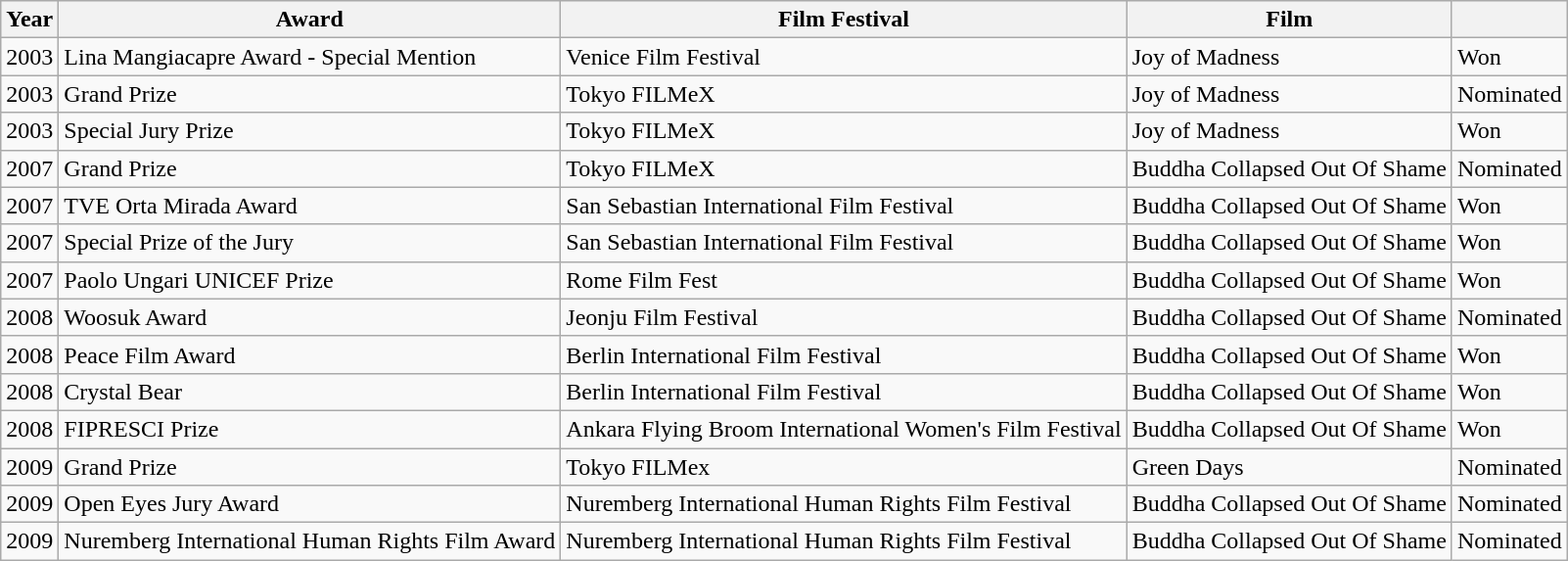<table class="wikitable">
<tr>
<th>Year</th>
<th>Award</th>
<th>Film Festival</th>
<th>Film</th>
<th></th>
</tr>
<tr>
<td>2003</td>
<td>Lina Mangiacapre Award - Special Mention</td>
<td>Venice Film Festival</td>
<td>Joy of Madness</td>
<td>Won</td>
</tr>
<tr>
<td>2003</td>
<td>Grand Prize</td>
<td>Tokyo FILMeX</td>
<td>Joy of Madness</td>
<td>Nominated</td>
</tr>
<tr>
<td>2003</td>
<td>Special Jury Prize</td>
<td>Tokyo FILMeX</td>
<td>Joy of Madness</td>
<td>Won</td>
</tr>
<tr>
<td>2007</td>
<td>Grand Prize</td>
<td>Tokyo FILMeX</td>
<td>Buddha Collapsed Out Of Shame</td>
<td>Nominated</td>
</tr>
<tr>
<td>2007</td>
<td>TVE Orta Mirada Award</td>
<td>San Sebastian International Film Festival</td>
<td>Buddha Collapsed Out Of Shame</td>
<td>Won</td>
</tr>
<tr>
<td>2007</td>
<td>Special Prize of the Jury</td>
<td>San Sebastian International Film Festival</td>
<td>Buddha Collapsed Out Of Shame</td>
<td>Won</td>
</tr>
<tr>
<td>2007</td>
<td>Paolo Ungari UNICEF Prize</td>
<td>Rome Film Fest</td>
<td>Buddha Collapsed Out Of Shame</td>
<td>Won</td>
</tr>
<tr>
<td>2008</td>
<td>Woosuk Award</td>
<td>Jeonju Film Festival</td>
<td>Buddha Collapsed Out Of Shame</td>
<td>Nominated</td>
</tr>
<tr>
<td>2008</td>
<td>Peace Film Award</td>
<td>Berlin International Film Festival</td>
<td>Buddha Collapsed Out Of Shame</td>
<td>Won</td>
</tr>
<tr>
<td>2008</td>
<td>Crystal Bear</td>
<td>Berlin International Film Festival</td>
<td>Buddha Collapsed Out Of Shame</td>
<td>Won</td>
</tr>
<tr>
<td>2008</td>
<td>FIPRESCI Prize</td>
<td>Ankara Flying Broom International Women's Film Festival</td>
<td>Buddha Collapsed Out Of Shame</td>
<td>Won</td>
</tr>
<tr>
<td>2009</td>
<td>Grand Prize</td>
<td>Tokyo FILMex</td>
<td>Green Days</td>
<td>Nominated</td>
</tr>
<tr>
<td>2009</td>
<td>Open Eyes Jury Award</td>
<td>Nuremberg International Human Rights Film Festival</td>
<td>Buddha Collapsed Out Of Shame</td>
<td>Nominated</td>
</tr>
<tr>
<td>2009</td>
<td>Nuremberg International Human Rights Film Award</td>
<td>Nuremberg International Human Rights Film Festival</td>
<td>Buddha Collapsed Out Of Shame</td>
<td>Nominated</td>
</tr>
</table>
